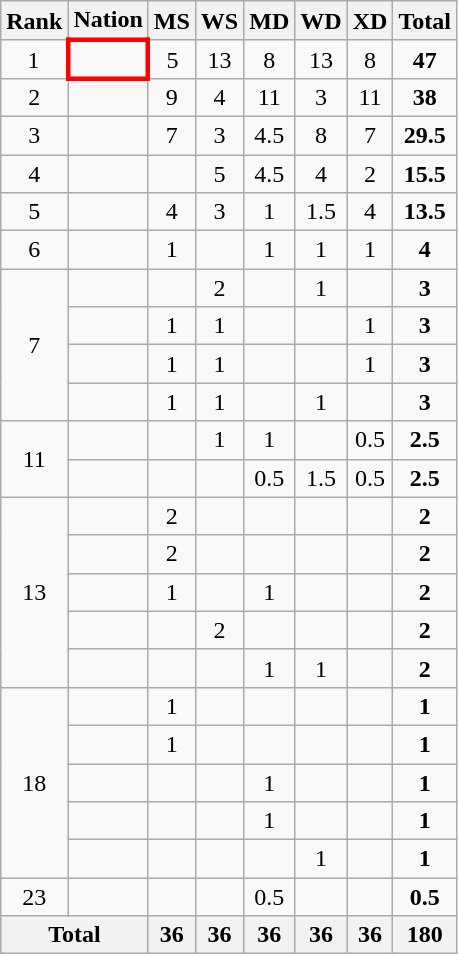<table class="wikitable" style="text-align:center">
<tr>
<th>Rank</th>
<th>Nation</th>
<th>MS</th>
<th>WS</th>
<th>MD</th>
<th>WD</th>
<th>XD</th>
<th>Total</th>
</tr>
<tr>
<td>1</td>
<td align="left" style="border: 3px solid red"><strong></strong></td>
<td>5</td>
<td>13</td>
<td>8</td>
<td>13</td>
<td>8</td>
<td><strong>47</strong></td>
</tr>
<tr>
<td>2</td>
<td align="left"></td>
<td>9</td>
<td>4</td>
<td>11</td>
<td>3</td>
<td>11</td>
<td><strong>38</strong></td>
</tr>
<tr>
<td>3</td>
<td align="left"></td>
<td>7</td>
<td>3</td>
<td>4.5</td>
<td>8</td>
<td>7</td>
<td><strong>29.5</strong></td>
</tr>
<tr>
<td>4</td>
<td align="left"></td>
<td></td>
<td>5</td>
<td>4.5</td>
<td>4</td>
<td>2</td>
<td><strong>15.5</strong></td>
</tr>
<tr>
<td>5</td>
<td align="left"></td>
<td>4</td>
<td>3</td>
<td>1</td>
<td>1.5</td>
<td>4</td>
<td><strong>13.5</strong></td>
</tr>
<tr>
<td>6</td>
<td align="left"></td>
<td>1</td>
<td></td>
<td>1</td>
<td>1</td>
<td>1</td>
<td><strong>4</strong></td>
</tr>
<tr>
<td rowspan="4">7</td>
<td align="left"></td>
<td></td>
<td>2</td>
<td></td>
<td>1</td>
<td></td>
<td><strong>3</strong></td>
</tr>
<tr>
<td align="left"></td>
<td>1</td>
<td>1</td>
<td></td>
<td></td>
<td>1</td>
<td><strong>3</strong></td>
</tr>
<tr>
<td align="left"></td>
<td>1</td>
<td>1</td>
<td></td>
<td></td>
<td>1</td>
<td><strong>3</strong></td>
</tr>
<tr>
<td align="left"></td>
<td>1</td>
<td>1</td>
<td></td>
<td>1</td>
<td></td>
<td><strong>3</strong></td>
</tr>
<tr>
<td rowspan="2">11</td>
<td align="left"></td>
<td></td>
<td>1</td>
<td>1</td>
<td></td>
<td>0.5</td>
<td><strong>2.5</strong></td>
</tr>
<tr>
<td align="left"></td>
<td></td>
<td></td>
<td>0.5</td>
<td>1.5</td>
<td>0.5</td>
<td><strong>2.5</strong></td>
</tr>
<tr>
<td rowspan="5">13</td>
<td align="left"></td>
<td>2</td>
<td></td>
<td></td>
<td></td>
<td></td>
<td><strong>2</strong></td>
</tr>
<tr>
<td align="left"></td>
<td>2</td>
<td></td>
<td></td>
<td></td>
<td></td>
<td><strong>2</strong></td>
</tr>
<tr>
<td align="left"></td>
<td>1</td>
<td></td>
<td>1</td>
<td></td>
<td></td>
<td><strong>2</strong></td>
</tr>
<tr>
<td align="left"></td>
<td></td>
<td>2</td>
<td></td>
<td></td>
<td></td>
<td><strong>2</strong></td>
</tr>
<tr>
<td align="left"></td>
<td></td>
<td></td>
<td>1</td>
<td>1</td>
<td></td>
<td><strong>2</strong></td>
</tr>
<tr>
<td rowspan="5">18</td>
<td align="left"></td>
<td>1</td>
<td></td>
<td></td>
<td></td>
<td></td>
<td><strong>1</strong></td>
</tr>
<tr>
<td align="left"></td>
<td>1</td>
<td></td>
<td></td>
<td></td>
<td></td>
<td><strong>1</strong></td>
</tr>
<tr>
<td align="left"></td>
<td></td>
<td></td>
<td>1</td>
<td></td>
<td></td>
<td><strong>1</strong></td>
</tr>
<tr>
<td align="left"></td>
<td></td>
<td></td>
<td>1</td>
<td></td>
<td></td>
<td><strong>1</strong></td>
</tr>
<tr>
<td align="left"></td>
<td></td>
<td></td>
<td></td>
<td>1</td>
<td></td>
<td><strong>1</strong></td>
</tr>
<tr>
<td>23</td>
<td align="left"></td>
<td></td>
<td></td>
<td>0.5</td>
<td></td>
<td></td>
<td><strong>0.5</strong></td>
</tr>
<tr>
<th colspan="2">Total</th>
<th>36</th>
<th>36</th>
<th>36</th>
<th>36</th>
<th>36</th>
<th>180</th>
</tr>
</table>
